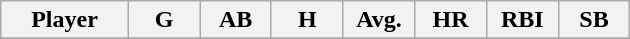<table class="wikitable sortable">
<tr>
<th bgcolor="#DDDDFF" width="16%">Player</th>
<th bgcolor="#DDDDFF" width="9%">G</th>
<th bgcolor="#DDDDFF" width="9%">AB</th>
<th bgcolor="#DDDDFF" width="9%">H</th>
<th bgcolor="#DDDDFF" width="9%">Avg.</th>
<th bgcolor="#DDDDFF" width="9%">HR</th>
<th bgcolor="#DDDDFF" width="9%">RBI</th>
<th bgcolor="#DDDDFF" width="9%">SB</th>
</tr>
<tr>
</tr>
</table>
